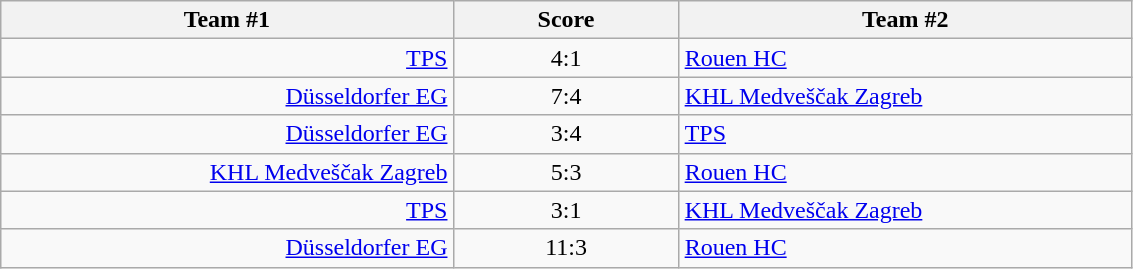<table class="wikitable" style="text-align: center;">
<tr>
<th width=22%>Team #1</th>
<th width=11%>Score</th>
<th width=22%>Team #2</th>
</tr>
<tr>
<td style="text-align: right;"><a href='#'>TPS</a> </td>
<td>4:1</td>
<td style="text-align: left;"> <a href='#'>Rouen HC</a></td>
</tr>
<tr>
<td style="text-align: right;"><a href='#'>Düsseldorfer EG</a> </td>
<td>7:4</td>
<td style="text-align: left;"> <a href='#'>KHL Medveščak Zagreb</a></td>
</tr>
<tr>
<td style="text-align: right;"><a href='#'>Düsseldorfer EG</a> </td>
<td>3:4</td>
<td style="text-align: left;"> <a href='#'>TPS</a></td>
</tr>
<tr>
<td style="text-align: right;"><a href='#'>KHL Medveščak Zagreb</a> </td>
<td>5:3</td>
<td style="text-align: left;"> <a href='#'>Rouen HC</a></td>
</tr>
<tr>
<td style="text-align: right;"><a href='#'>TPS</a> </td>
<td>3:1</td>
<td style="text-align: left;"> <a href='#'>KHL Medveščak Zagreb</a></td>
</tr>
<tr>
<td style="text-align: right;"><a href='#'>Düsseldorfer EG</a> </td>
<td>11:3</td>
<td style="text-align: left;"> <a href='#'>Rouen HC</a></td>
</tr>
</table>
